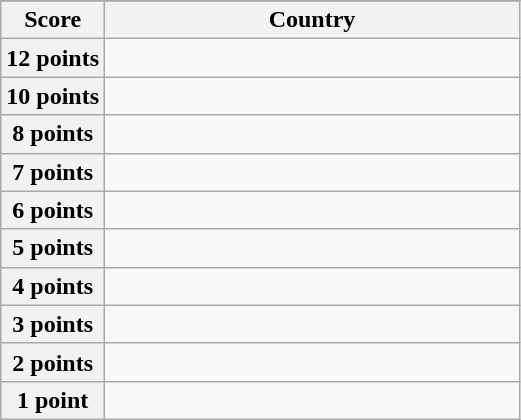<table class="wikitable">
<tr>
</tr>
<tr>
<th scope="col" width="20%">Score</th>
<th scope="col">Country</th>
</tr>
<tr>
<th scope="row">12 points</th>
<td></td>
</tr>
<tr>
<th scope="row">10 points</th>
<td></td>
</tr>
<tr>
<th scope="row">8 points</th>
<td></td>
</tr>
<tr>
<th scope="row">7 points</th>
<td></td>
</tr>
<tr>
<th scope="row">6 points</th>
<td></td>
</tr>
<tr>
<th scope="row">5 points</th>
<td></td>
</tr>
<tr>
<th scope="row">4 points</th>
<td></td>
</tr>
<tr>
<th scope="row">3 points</th>
<td></td>
</tr>
<tr>
<th scope="row">2 points</th>
<td></td>
</tr>
<tr>
<th scope="row">1 point</th>
<td></td>
</tr>
</table>
